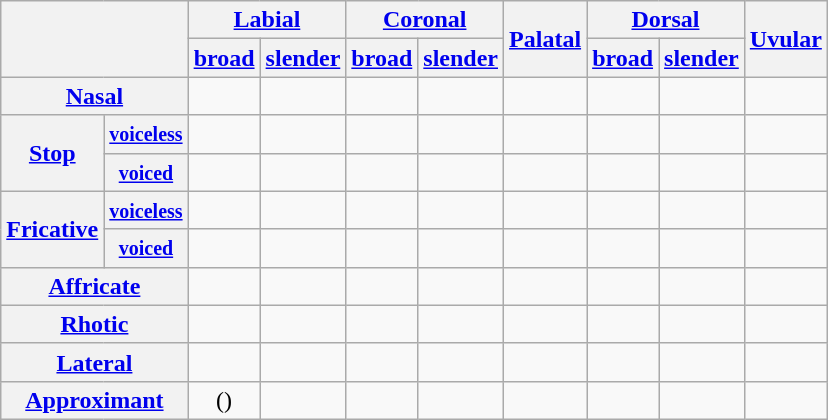<table class="wikitable" style="text-align:center">
<tr>
<th rowspan="2" colspan="2"></th>
<th colspan="2"><a href='#'>Labial</a></th>
<th colspan="2"><a href='#'>Coronal</a></th>
<th rowspan="2"><a href='#'>Palatal</a></th>
<th colspan="2"><a href='#'>Dorsal</a></th>
<th rowspan="2"><a href='#'>Uvular</a></th>
</tr>
<tr class=small>
<th><a href='#'>broad</a></th>
<th><a href='#'>slender</a></th>
<th><a href='#'>broad</a></th>
<th><a href='#'>slender</a></th>
<th><a href='#'>broad</a></th>
<th><a href='#'>slender</a></th>
</tr>
<tr>
<th colspan="2"><a href='#'>Nasal</a></th>
<td></td>
<td></td>
<td></td>
<td></td>
<td></td>
<td></td>
<td></td>
<td></td>
</tr>
<tr>
<th rowspan="2"><a href='#'>Stop</a></th>
<th><small><a href='#'>voiceless</a></small></th>
<td></td>
<td></td>
<td></td>
<td></td>
<td></td>
<td></td>
<td></td>
<td></td>
</tr>
<tr>
<th><small><a href='#'>voiced</a></small></th>
<td></td>
<td></td>
<td></td>
<td></td>
<td></td>
<td></td>
<td></td>
<td></td>
</tr>
<tr>
<th rowspan="2"><a href='#'>Fricative</a></th>
<th><small><a href='#'>voiceless</a></small></th>
<td></td>
<td></td>
<td></td>
<td></td>
<td></td>
<td></td>
<td></td>
<td></td>
</tr>
<tr>
<th><small><a href='#'>voiced</a></small></th>
<td></td>
<td></td>
<td></td>
<td></td>
<td></td>
<td></td>
<td></td>
<td></td>
</tr>
<tr>
<th colspan="2"><a href='#'>Affricate</a></th>
<td></td>
<td></td>
<td></td>
<td></td>
<td></td>
<td></td>
<td></td>
<td></td>
</tr>
<tr>
<th colspan="2"><a href='#'>Rhotic</a></th>
<td></td>
<td></td>
<td></td>
<td></td>
<td></td>
<td></td>
<td></td>
<td></td>
</tr>
<tr>
<th colspan="2"><a href='#'>Lateral</a></th>
<td></td>
<td></td>
<td></td>
<td></td>
<td></td>
<td></td>
<td></td>
<td></td>
</tr>
<tr>
<th colspan=2><a href='#'>Approximant</a></th>
<td>()</td>
<td></td>
<td></td>
<td></td>
<td></td>
<td></td>
<td></td>
<td></td>
</tr>
</table>
